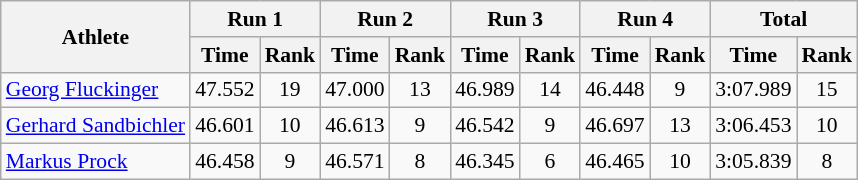<table class="wikitable" border="1" style="font-size:90%">
<tr>
<th rowspan="2">Athlete</th>
<th colspan="2">Run 1</th>
<th colspan="2">Run 2</th>
<th colspan="2">Run 3</th>
<th colspan="2">Run 4</th>
<th colspan="2">Total</th>
</tr>
<tr>
<th>Time</th>
<th>Rank</th>
<th>Time</th>
<th>Rank</th>
<th>Time</th>
<th>Rank</th>
<th>Time</th>
<th>Rank</th>
<th>Time</th>
<th>Rank</th>
</tr>
<tr>
<td><a href='#'>Georg Fluckinger</a></td>
<td align="center">47.552</td>
<td align="center">19</td>
<td align="center">47.000</td>
<td align="center">13</td>
<td align="center">46.989</td>
<td align="center">14</td>
<td align="center">46.448</td>
<td align="center">9</td>
<td align="center">3:07.989</td>
<td align="center">15</td>
</tr>
<tr>
<td><a href='#'>Gerhard Sandbichler</a></td>
<td align="center">46.601</td>
<td align="center">10</td>
<td align="center">46.613</td>
<td align="center">9</td>
<td align="center">46.542</td>
<td align="center">9</td>
<td align="center">46.697</td>
<td align="center">13</td>
<td align="center">3:06.453</td>
<td align="center">10</td>
</tr>
<tr>
<td><a href='#'>Markus Prock</a></td>
<td align="center">46.458</td>
<td align="center">9</td>
<td align="center">46.571</td>
<td align="center">8</td>
<td align="center">46.345</td>
<td align="center">6</td>
<td align="center">46.465</td>
<td align="center">10</td>
<td align="center">3:05.839</td>
<td align="center">8</td>
</tr>
</table>
